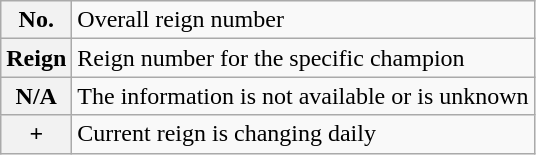<table class="wikitable">
<tr>
<th><strong>No.</strong></th>
<td>Overall reign number</td>
</tr>
<tr>
<th><strong>Reign</strong></th>
<td>Reign number for the specific champion</td>
</tr>
<tr>
<th>N/A</th>
<td>The information is not available or is unknown</td>
</tr>
<tr>
<th><strong>+</strong></th>
<td>Current reign is changing daily</td>
</tr>
</table>
